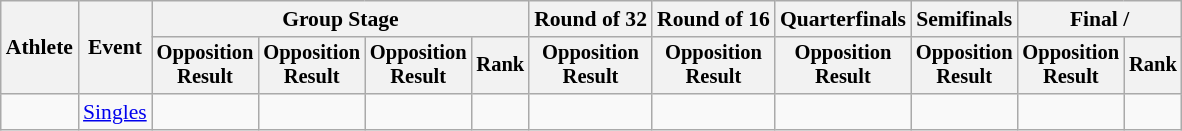<table class="wikitable" style="font-size:90%">
<tr>
<th rowspan=2>Athlete</th>
<th rowspan=2>Event</th>
<th colspan=4>Group Stage</th>
<th>Round of 32</th>
<th>Round of 16</th>
<th>Quarterfinals</th>
<th>Semifinals</th>
<th colspan=2>Final / </th>
</tr>
<tr style="font-size:95%">
<th>Opposition<br>Result</th>
<th>Opposition<br>Result</th>
<th>Opposition<br>Result</th>
<th>Rank</th>
<th>Opposition<br>Result</th>
<th>Opposition<br>Result</th>
<th>Opposition<br>Result</th>
<th>Opposition<br>Result</th>
<th>Opposition<br>Result</th>
<th>Rank</th>
</tr>
<tr align=center>
<td align=left></td>
<td align=left><a href='#'>Singles</a></td>
<td></td>
<td></td>
<td></td>
<td></td>
<td></td>
<td></td>
<td></td>
<td></td>
<td></td>
<td></td>
</tr>
</table>
